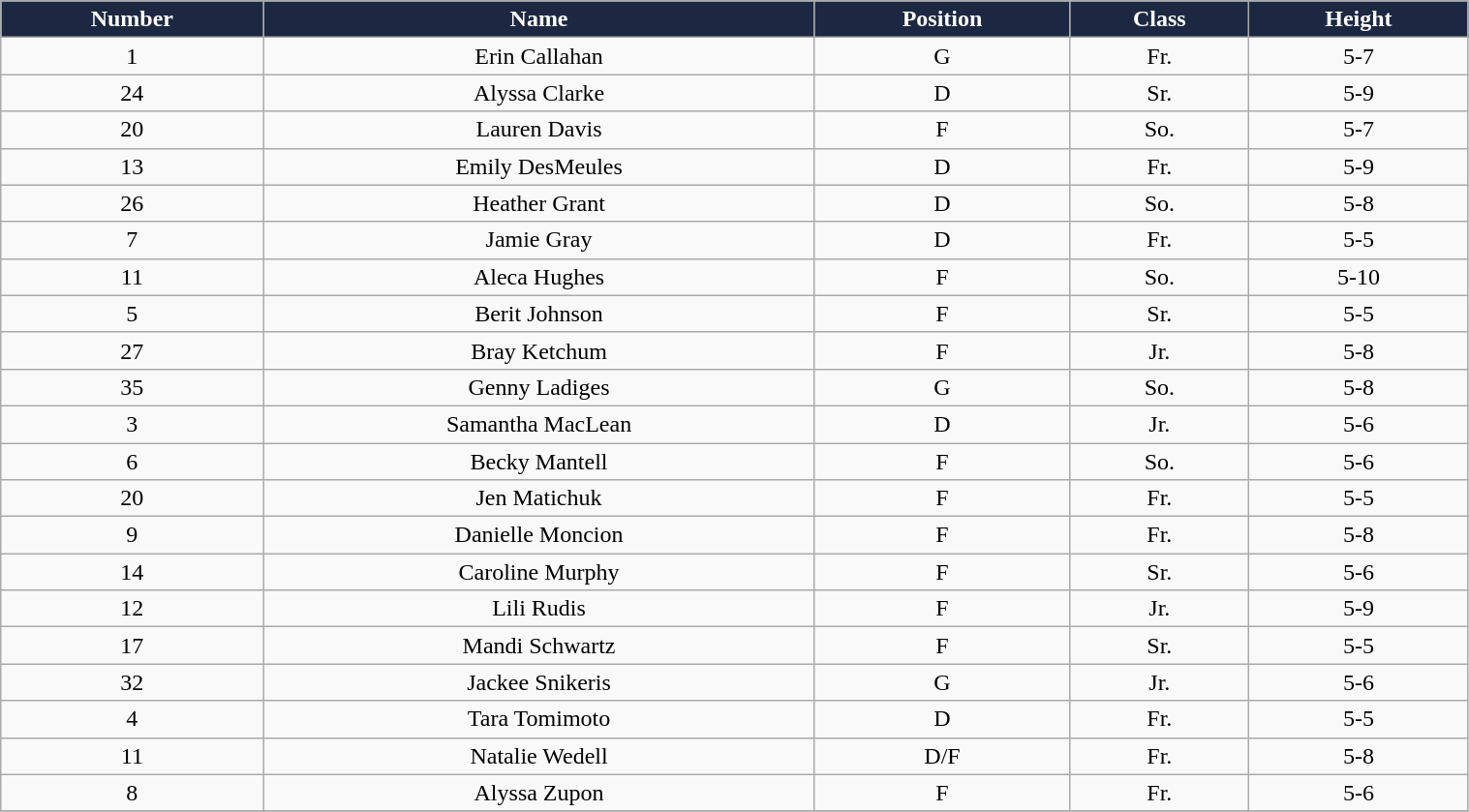<table class="wikitable" width="80%">
<tr align="center"  style="background:#1c2841;color:#FFFFFF;">
<td><strong>Number</strong></td>
<td><strong>Name</strong></td>
<td><strong>Position</strong></td>
<td><strong>Class</strong></td>
<td><strong>Height</strong></td>
</tr>
<tr align="center" bgcolor="">
<td>1</td>
<td>Erin Callahan</td>
<td>G</td>
<td>Fr.</td>
<td>5-7</td>
</tr>
<tr align="center" bgcolor="">
<td>24</td>
<td>Alyssa Clarke</td>
<td>D</td>
<td>Sr.</td>
<td>5-9</td>
</tr>
<tr align="center" bgcolor="">
<td>20</td>
<td>Lauren Davis</td>
<td>F</td>
<td>So.</td>
<td>5-7</td>
</tr>
<tr align="center" bgcolor="">
<td>13</td>
<td>Emily DesMeules</td>
<td>D</td>
<td>Fr.</td>
<td>5-9</td>
</tr>
<tr align="center" bgcolor="">
<td>26</td>
<td>Heather Grant</td>
<td>D</td>
<td>So.</td>
<td>5-8</td>
</tr>
<tr align="center" bgcolor="">
<td>7</td>
<td>Jamie Gray</td>
<td>D</td>
<td>Fr.</td>
<td>5-5</td>
</tr>
<tr align="center" bgcolor="">
<td>11</td>
<td>Aleca Hughes</td>
<td>F</td>
<td>So.</td>
<td>5-10</td>
</tr>
<tr align="center" bgcolor="">
<td>5</td>
<td>Berit Johnson</td>
<td>F</td>
<td>Sr.</td>
<td>5-5</td>
</tr>
<tr align="center" bgcolor="">
<td>27</td>
<td>Bray Ketchum</td>
<td>F</td>
<td>Jr.</td>
<td>5-8</td>
</tr>
<tr align="center" bgcolor="">
<td>35</td>
<td>Genny Ladiges</td>
<td>G</td>
<td>So.</td>
<td>5-8</td>
</tr>
<tr align="center" bgcolor="">
<td>3</td>
<td>Samantha MacLean</td>
<td>D</td>
<td>Jr.</td>
<td>5-6</td>
</tr>
<tr align="center" bgcolor="">
<td>6</td>
<td>Becky Mantell</td>
<td>F</td>
<td>So.</td>
<td>5-6</td>
</tr>
<tr align="center" bgcolor="">
<td>20</td>
<td>Jen Matichuk</td>
<td>F</td>
<td>Fr.</td>
<td>5-5</td>
</tr>
<tr align="center" bgcolor="">
<td>9</td>
<td>Danielle Moncion</td>
<td>F</td>
<td>Fr.</td>
<td>5-8</td>
</tr>
<tr align="center" bgcolor="">
<td>14</td>
<td>Caroline Murphy</td>
<td>F</td>
<td>Sr.</td>
<td>5-6</td>
</tr>
<tr align="center" bgcolor="">
<td>12</td>
<td>Lili Rudis</td>
<td>F</td>
<td>Jr.</td>
<td>5-9</td>
</tr>
<tr align="center" bgcolor="">
<td>17</td>
<td>Mandi Schwartz</td>
<td>F</td>
<td>Sr.</td>
<td>5-5</td>
</tr>
<tr align="center" bgcolor="">
<td>32</td>
<td>Jackee Snikeris</td>
<td>G</td>
<td>Jr.</td>
<td>5-6</td>
</tr>
<tr align="center" bgcolor="">
<td>4</td>
<td>Tara Tomimoto</td>
<td>D</td>
<td>Fr.</td>
<td>5-5</td>
</tr>
<tr align="center" bgcolor="">
<td>11</td>
<td>Natalie Wedell</td>
<td>D/F</td>
<td>Fr.</td>
<td>5-8</td>
</tr>
<tr align="center" bgcolor="">
<td>8</td>
<td>Alyssa Zupon</td>
<td>F</td>
<td>Fr.</td>
<td>5-6</td>
</tr>
<tr align="center" bgcolor="">
</tr>
</table>
